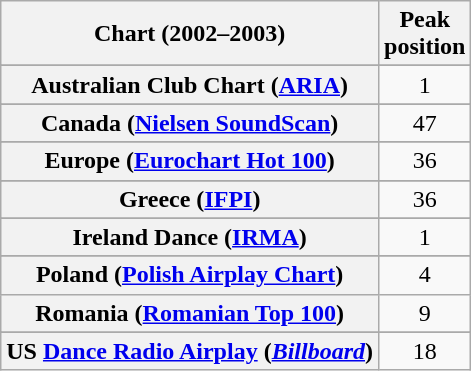<table class="wikitable sortable plainrowheaders" style="text-align:center">
<tr>
<th>Chart (2002–2003)</th>
<th>Peak<br>position</th>
</tr>
<tr>
</tr>
<tr>
<th scope="row">Australian Club Chart (<a href='#'>ARIA</a>)</th>
<td>1</td>
</tr>
<tr>
</tr>
<tr>
</tr>
<tr>
<th scope="row">Canada (<a href='#'>Nielsen SoundScan</a>)</th>
<td>47</td>
</tr>
<tr>
</tr>
<tr>
<th scope="row">Europe (<a href='#'>Eurochart Hot 100</a>)</th>
<td>36</td>
</tr>
<tr>
</tr>
<tr>
</tr>
<tr>
<th scope="row">Greece (<a href='#'>IFPI</a>)</th>
<td>36</td>
</tr>
<tr>
</tr>
<tr>
</tr>
<tr>
</tr>
<tr>
<th scope="row">Ireland Dance (<a href='#'>IRMA</a>)</th>
<td>1</td>
</tr>
<tr>
</tr>
<tr>
</tr>
<tr>
</tr>
<tr>
</tr>
<tr>
<th scope="row">Poland (<a href='#'>Polish Airplay Chart</a>)</th>
<td>4</td>
</tr>
<tr>
<th scope="row">Romania (<a href='#'>Romanian Top 100</a>)</th>
<td>9</td>
</tr>
<tr>
</tr>
<tr>
</tr>
<tr>
</tr>
<tr>
</tr>
<tr>
</tr>
<tr>
<th scope="row">US <a href='#'>Dance Radio Airplay</a> (<em><a href='#'>Billboard</a></em>)</th>
<td>18</td>
</tr>
</table>
